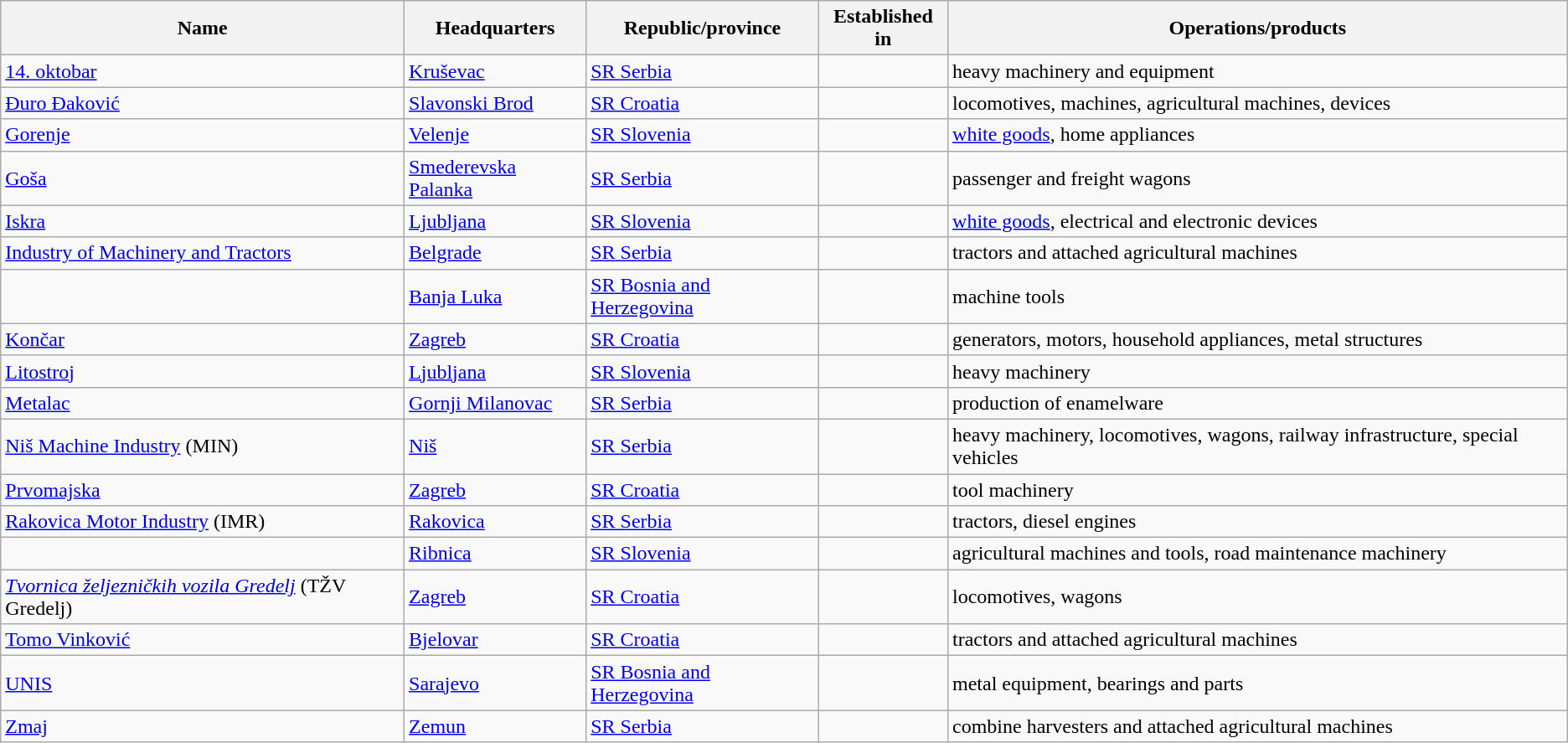<table class="wikitable">
<tr>
<th>Name</th>
<th>Headquarters</th>
<th>Republic/province</th>
<th>Established in</th>
<th>Operations/products</th>
</tr>
<tr>
<td><a href='#'>14. oktobar</a></td>
<td><a href='#'>Kruševac</a></td>
<td><a href='#'>SR Serbia</a></td>
<td></td>
<td>heavy machinery and equipment</td>
</tr>
<tr>
<td><a href='#'>Đuro Đaković</a></td>
<td><a href='#'>Slavonski Brod</a></td>
<td><a href='#'>SR Croatia</a></td>
<td></td>
<td>locomotives, machines, agricultural machines, devices</td>
</tr>
<tr>
<td><a href='#'>Gorenje</a></td>
<td><a href='#'>Velenje</a></td>
<td><a href='#'>SR Slovenia</a></td>
<td></td>
<td><a href='#'>white goods</a>, home appliances</td>
</tr>
<tr>
<td><a href='#'>Goša</a></td>
<td><a href='#'>Smederevska Palanka</a></td>
<td><a href='#'>SR Serbia</a></td>
<td></td>
<td>passenger and freight wagons</td>
</tr>
<tr>
<td><a href='#'>Iskra</a></td>
<td><a href='#'>Ljubljana</a></td>
<td><a href='#'>SR Slovenia</a></td>
<td></td>
<td><a href='#'>white goods</a>, electrical and electronic devices</td>
</tr>
<tr>
<td><a href='#'>Industry of Machinery and Tractors</a></td>
<td><a href='#'>Belgrade</a></td>
<td><a href='#'>SR Serbia</a></td>
<td></td>
<td>tractors and attached agricultural machines</td>
</tr>
<tr>
<td></td>
<td><a href='#'>Banja Luka</a></td>
<td><a href='#'>SR Bosnia and Herzegovina</a></td>
<td></td>
<td>machine tools</td>
</tr>
<tr>
<td><a href='#'>Končar</a></td>
<td><a href='#'>Zagreb</a></td>
<td><a href='#'>SR Croatia</a></td>
<td></td>
<td>generators, motors, household appliances, metal structures</td>
</tr>
<tr>
<td><a href='#'>Litostroj</a></td>
<td><a href='#'>Ljubljana</a></td>
<td><a href='#'>SR Slovenia</a></td>
<td></td>
<td>heavy machinery</td>
</tr>
<tr>
<td><a href='#'>Metalac</a></td>
<td><a href='#'>Gornji Milanovac</a></td>
<td><a href='#'>SR Serbia</a></td>
<td></td>
<td>production of enamelware</td>
</tr>
<tr>
<td><a href='#'>Niš Machine Industry</a> (MIN)</td>
<td><a href='#'>Niš</a></td>
<td><a href='#'>SR Serbia</a></td>
<td></td>
<td>heavy machinery, locomotives, wagons, railway infrastructure, special vehicles</td>
</tr>
<tr>
<td><a href='#'>Prvomajska</a></td>
<td><a href='#'>Zagreb</a></td>
<td><a href='#'>SR Croatia</a></td>
<td></td>
<td>tool machinery</td>
</tr>
<tr>
<td><a href='#'>Rakovica Motor Industry</a> (IMR)</td>
<td><a href='#'>Rakovica</a></td>
<td><a href='#'>SR Serbia</a></td>
<td></td>
<td>tractors, diesel engines</td>
</tr>
<tr>
<td></td>
<td><a href='#'>Ribnica</a></td>
<td><a href='#'>SR Slovenia</a></td>
<td></td>
<td>agricultural machines and tools, road maintenance machinery</td>
</tr>
<tr>
<td><em><a href='#'>Tvornica željezničkih vozila Gredelj</a></em> (TŽV Gredelj)</td>
<td><a href='#'>Zagreb</a></td>
<td><a href='#'>SR Croatia</a></td>
<td></td>
<td>locomotives, wagons</td>
</tr>
<tr>
<td><a href='#'>Tomo Vinković</a></td>
<td><a href='#'>Bjelovar</a></td>
<td><a href='#'>SR Croatia</a></td>
<td></td>
<td>tractors and attached agricultural machines</td>
</tr>
<tr>
<td><a href='#'>UNIS</a></td>
<td><a href='#'>Sarajevo</a></td>
<td><a href='#'>SR Bosnia and Herzegovina</a></td>
<td></td>
<td>metal equipment, bearings and parts</td>
</tr>
<tr>
<td><a href='#'>Zmaj</a></td>
<td><a href='#'>Zemun</a></td>
<td><a href='#'>SR Serbia</a></td>
<td></td>
<td>combine harvesters and attached agricultural machines</td>
</tr>
</table>
